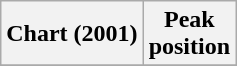<table class="wikitable plainrowheaders" style="text-align:center">
<tr>
<th scope="col">Chart (2001)</th>
<th scope="col">Peak<br>position</th>
</tr>
<tr>
</tr>
</table>
